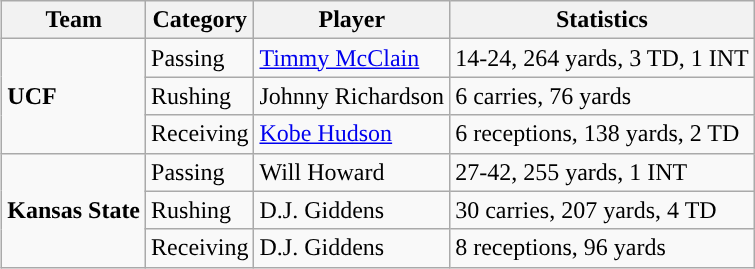<table class="wikitable" style="float: right;">
<tr>
<th>Team</th>
<th>Category</th>
<th>Player</th>
<th>Statistics</th>
</tr>
<tr>
<td rowspan=3><strong>UCF</strong></td>
<td>Passing</td>
<td><a href='#'>Timmy McClain</a></td>
<td>14-24, 264 yards, 3 TD, 1 INT</td>
</tr>
<tr>
<td>Rushing</td>
<td>Johnny Richardson</td>
<td>6 carries, 76 yards</td>
</tr>
<tr>
<td>Receiving</td>
<td><a href='#'>Kobe Hudson</a></td>
<td>6 receptions, 138 yards, 2 TD</td>
</tr>
<tr>
<td rowspan=3><strong>Kansas State</strong></td>
<td>Passing</td>
<td>Will Howard</td>
<td>27-42, 255 yards, 1 INT</td>
</tr>
<tr>
<td>Rushing</td>
<td>D.J. Giddens</td>
<td>30 carries, 207 yards, 4 TD</td>
</tr>
<tr>
<td>Receiving</td>
<td>D.J. Giddens</td>
<td>8 receptions, 96 yards</td>
</tr>
</table>
